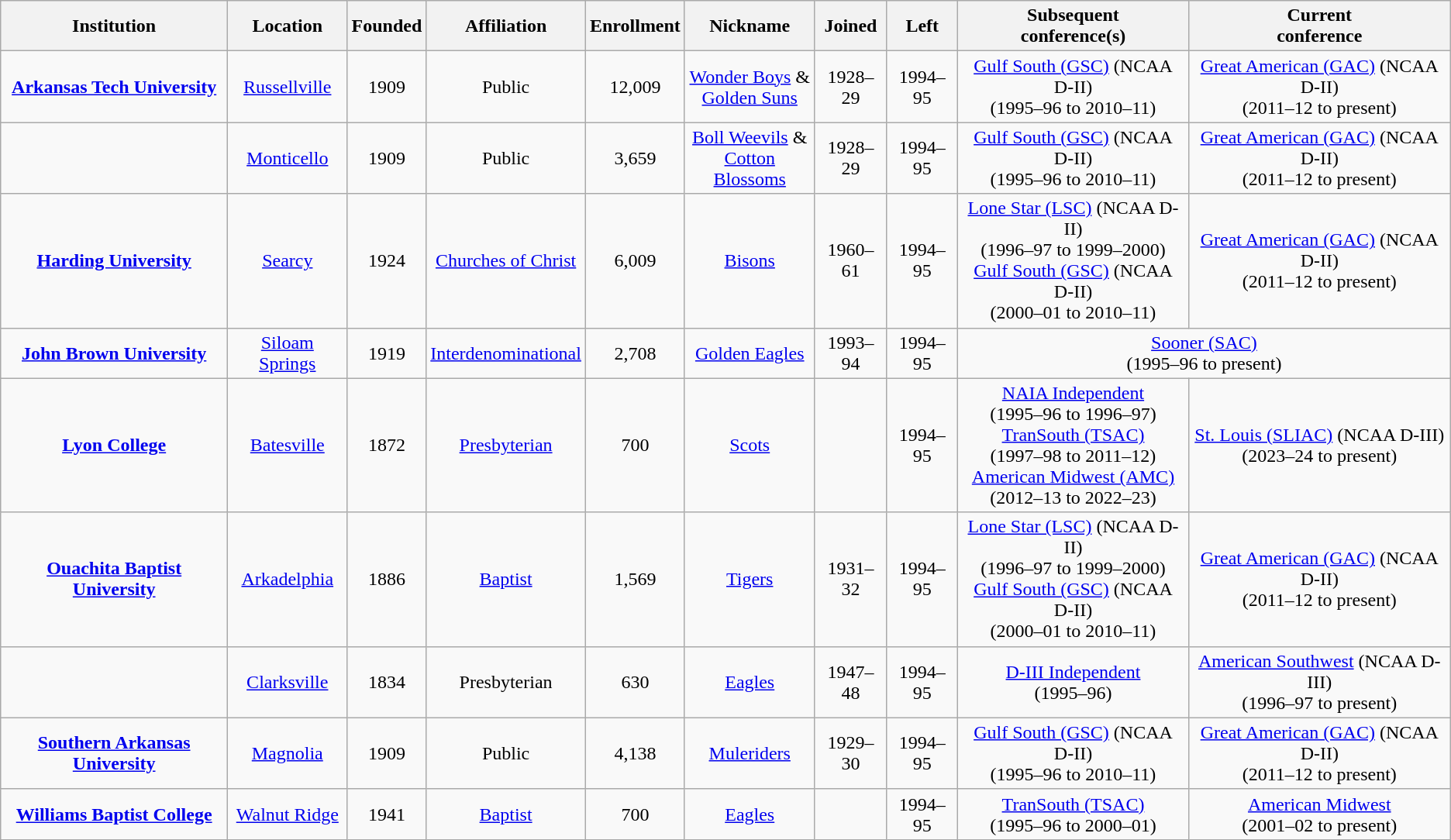<table class="wikitable sortable" style="text-align:center">
<tr>
<th>Institution</th>
<th>Location</th>
<th>Founded</th>
<th>Affiliation</th>
<th>Enrollment</th>
<th>Nickname</th>
<th>Joined</th>
<th>Left</th>
<th>Subsequent<br>conference(s)</th>
<th>Current<br>conference</th>
</tr>
<tr>
<td><strong><a href='#'>Arkansas Tech University</a></strong></td>
<td><a href='#'>Russellville</a></td>
<td>1909</td>
<td>Public</td>
<td>12,009</td>
<td><a href='#'>Wonder Boys</a> &<br><a href='#'>Golden Suns</a></td>
<td>1928–29</td>
<td>1994–95</td>
<td><a href='#'>Gulf South (GSC)</a> (NCAA D-II)<br>(1995–96 to 2010–11)</td>
<td><a href='#'>Great American (GAC)</a> (NCAA D-II)<br>(2011–12 to present)</td>
</tr>
<tr>
<td></td>
<td><a href='#'>Monticello</a></td>
<td>1909</td>
<td>Public</td>
<td>3,659</td>
<td><a href='#'>Boll Weevils</a> &<br><a href='#'>Cotton Blossoms</a></td>
<td>1928–29</td>
<td>1994–95</td>
<td><a href='#'>Gulf South (GSC)</a> (NCAA D-II)<br>(1995–96 to 2010–11)</td>
<td><a href='#'>Great American (GAC)</a> (NCAA D-II)<br>(2011–12 to present)</td>
</tr>
<tr>
<td><strong><a href='#'>Harding University</a></strong></td>
<td><a href='#'>Searcy</a></td>
<td>1924</td>
<td><a href='#'>Churches of Christ</a></td>
<td>6,009</td>
<td><a href='#'>Bisons</a></td>
<td>1960–61</td>
<td>1994–95</td>
<td><a href='#'>Lone Star (LSC)</a> (NCAA D-II)<br>(1996–97 to 1999–2000)<br><a href='#'>Gulf South (GSC)</a> (NCAA D-II)<br>(2000–01 to 2010–11)</td>
<td><a href='#'>Great American (GAC)</a> (NCAA D-II)<br>(2011–12 to present)</td>
</tr>
<tr>
<td><strong><a href='#'>John Brown University</a></strong></td>
<td><a href='#'>Siloam Springs</a></td>
<td>1919</td>
<td><a href='#'>Interdenominational</a></td>
<td>2,708</td>
<td><a href='#'>Golden Eagles</a></td>
<td>1993–94</td>
<td>1994–95</td>
<td colspan="2"><a href='#'>Sooner (SAC)</a><br>(1995–96 to present)</td>
</tr>
<tr>
<td><strong><a href='#'>Lyon College</a></strong></td>
<td><a href='#'>Batesville</a></td>
<td>1872</td>
<td><a href='#'>Presbyterian</a><br></td>
<td>700</td>
<td><a href='#'>Scots</a></td>
<td></td>
<td>1994–95</td>
<td><a href='#'>NAIA Independent</a><br>(1995–96 to 1996–97)<br><a href='#'>TranSouth (TSAC)</a><br>(1997–98 to 2011–12)<br><a href='#'>American Midwest (AMC)</a><br>(2012–13 to 2022–23)</td>
<td><a href='#'>St. Louis (SLIAC)</a> (NCAA D-III)<br>(2023–24 to present)</td>
</tr>
<tr>
<td><strong><a href='#'>Ouachita Baptist University</a></strong></td>
<td><a href='#'>Arkadelphia</a></td>
<td>1886</td>
<td><a href='#'>Baptist</a></td>
<td>1,569</td>
<td><a href='#'>Tigers</a></td>
<td>1931–32</td>
<td>1994–95</td>
<td><a href='#'>Lone Star (LSC)</a> (NCAA D-II)<br>(1996–97 to 1999–2000)<br><a href='#'>Gulf South (GSC)</a> (NCAA D-II)<br>(2000–01 to 2010–11)</td>
<td><a href='#'>Great American (GAC)</a> (NCAA D-II)<br>(2011–12 to present)</td>
</tr>
<tr>
<td></td>
<td><a href='#'>Clarksville</a></td>
<td>1834</td>
<td>Presbyterian<br></td>
<td>630</td>
<td><a href='#'>Eagles</a></td>
<td>1947–48</td>
<td>1994–95</td>
<td><a href='#'>D-III Independent</a><br>(1995–96)</td>
<td><a href='#'>American Southwest</a> (NCAA D-III)<br>(1996–97 to present)</td>
</tr>
<tr>
<td><strong><a href='#'>Southern Arkansas University</a></strong></td>
<td><a href='#'>Magnolia</a></td>
<td>1909</td>
<td>Public</td>
<td>4,138</td>
<td><a href='#'>Muleriders</a></td>
<td>1929–30</td>
<td>1994–95</td>
<td><a href='#'>Gulf South (GSC)</a> (NCAA D-II)<br>(1995–96 to 2010–11)</td>
<td><a href='#'>Great American (GAC)</a> (NCAA D-II)<br>(2011–12 to present)</td>
</tr>
<tr>
<td><strong><a href='#'>Williams Baptist College</a></strong></td>
<td><a href='#'>Walnut Ridge</a></td>
<td>1941</td>
<td><a href='#'>Baptist</a></td>
<td>700</td>
<td><a href='#'>Eagles</a></td>
<td></td>
<td>1994–95</td>
<td><a href='#'>TranSouth (TSAC)</a><br>(1995–96 to 2000–01)</td>
<td><a href='#'>American Midwest</a><br>(2001–02 to present)</td>
</tr>
</table>
